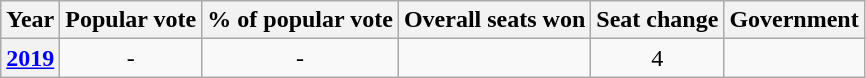<table class="wikitable" style="text-align:center">
<tr>
<th>Year</th>
<th>Popular vote</th>
<th>% of popular vote</th>
<th>Overall seats won</th>
<th>Seat change</th>
<th rowspan=1>Government</th>
</tr>
<tr>
<th><a href='#'>2019</a></th>
<td>-</td>
<td>-</td>
<td></td>
<td> 4</td>
<td></td>
</tr>
</table>
